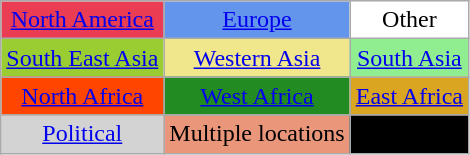<table class="wikitable" style="text-align:center;">
<tr>
<td style="background:#EA3C53;"><a href='#'>North America</a></td>
<td style="background:cornflowerblue;"><a href='#'>Europe</a></td>
<td style="background:white;">Other</td>
</tr>
<tr>
<td style="background:yellowgreen;"><a href='#'>South East Asia</a></td>
<td style="background:khaki;"><a href='#'>Western Asia</a></td>
<td style="background:lightgreen;"><a href='#'>South Asia</a></td>
</tr>
<tr>
<td style="background:orangered;"><a href='#'>North Africa</a></td>
<td style="background:forestgreen;"><a href='#'>West Africa</a></td>
<td style="background:goldenrod;"><a href='#'>East Africa</a></td>
</tr>
<tr>
<td style="background:lightgrey;"><a href='#'>Political</a></td>
<td style="background:darksalmon;">Multiple locations</td>
<td style="background: black;"></td>
</tr>
</table>
